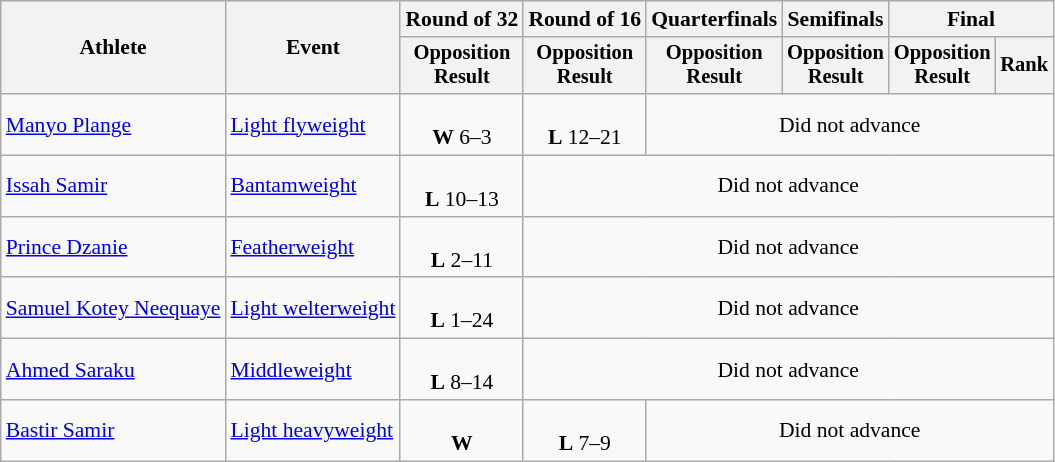<table class="wikitable" style="font-size:90%">
<tr>
<th rowspan="2">Athlete</th>
<th rowspan="2">Event</th>
<th>Round of 32</th>
<th>Round of 16</th>
<th>Quarterfinals</th>
<th>Semifinals</th>
<th colspan=2>Final</th>
</tr>
<tr style="font-size:95%">
<th>Opposition<br>Result</th>
<th>Opposition<br>Result</th>
<th>Opposition<br>Result</th>
<th>Opposition<br>Result</th>
<th>Opposition<br>Result</th>
<th>Rank</th>
</tr>
<tr align=center>
<td align=left><a href='#'>Manyo Plange</a></td>
<td align=left><a href='#'>Light flyweight</a></td>
<td><br><strong>W</strong> 6–3</td>
<td><br><strong>L</strong> 12–21</td>
<td colspan=4>Did not advance</td>
</tr>
<tr align=center>
<td align=left><a href='#'>Issah Samir</a></td>
<td align=left><a href='#'>Bantamweight</a></td>
<td> <br> <strong>L</strong> 10–13</td>
<td colspan=5>Did not advance</td>
</tr>
<tr align=center>
<td align=left><a href='#'>Prince Dzanie</a></td>
<td align=left><a href='#'>Featherweight</a></td>
<td><br><strong>L</strong> 2–11</td>
<td colspan=5>Did not advance</td>
</tr>
<tr align=center>
<td align=left><a href='#'>Samuel Kotey Neequaye</a></td>
<td align=left><a href='#'>Light welterweight</a></td>
<td> <br> <strong>L</strong> 1–24 </td>
<td colspan=5>Did not advance</td>
</tr>
<tr align=center>
<td align=left><a href='#'>Ahmed Saraku</a></td>
<td align=left><a href='#'>Middleweight</a></td>
<td> <br> <strong>L</strong> 8–14</td>
<td colspan=5>Did not advance</td>
</tr>
<tr align=center>
<td align=left><a href='#'>Bastir Samir</a></td>
<td align=left><a href='#'>Light heavyweight</a></td>
<td><br><strong>W</strong> </td>
<td><br><strong>L</strong> 7–9</td>
<td colspan=5>Did not advance</td>
</tr>
</table>
